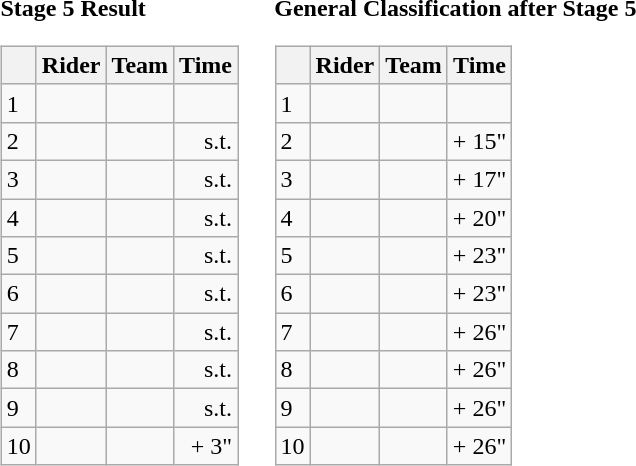<table>
<tr>
<td><strong>Stage 5 Result</strong><br><table class="wikitable">
<tr>
<th></th>
<th>Rider</th>
<th>Team</th>
<th>Time</th>
</tr>
<tr>
<td>1</td>
<td> </td>
<td></td>
<td align="right"></td>
</tr>
<tr>
<td>2</td>
<td></td>
<td></td>
<td align="right">s.t.</td>
</tr>
<tr>
<td>3</td>
<td></td>
<td></td>
<td align="right">s.t.</td>
</tr>
<tr>
<td>4</td>
<td></td>
<td></td>
<td align="right">s.t.</td>
</tr>
<tr>
<td>5</td>
<td></td>
<td></td>
<td align="right">s.t.</td>
</tr>
<tr>
<td>6</td>
<td> </td>
<td></td>
<td align="right">s.t.</td>
</tr>
<tr>
<td>7</td>
<td></td>
<td></td>
<td align="right">s.t.</td>
</tr>
<tr>
<td>8</td>
<td></td>
<td></td>
<td align="right">s.t.</td>
</tr>
<tr>
<td>9</td>
<td></td>
<td></td>
<td align="right">s.t.</td>
</tr>
<tr>
<td>10</td>
<td></td>
<td></td>
<td align="right">+ 3"</td>
</tr>
</table>
</td>
<td></td>
<td><strong>General Classification after Stage 5</strong><br><table class="wikitable">
<tr>
<th></th>
<th>Rider</th>
<th>Team</th>
<th>Time</th>
</tr>
<tr>
<td>1</td>
<td> </td>
<td></td>
<td align="right"></td>
</tr>
<tr>
<td>2</td>
<td></td>
<td></td>
<td align="right">+ 15"</td>
</tr>
<tr>
<td>3</td>
<td> </td>
<td></td>
<td align="right">+ 17"</td>
</tr>
<tr>
<td>4</td>
<td></td>
<td></td>
<td align="right">+ 20"</td>
</tr>
<tr>
<td>5</td>
<td></td>
<td></td>
<td align="right">+ 23"</td>
</tr>
<tr>
<td>6</td>
<td></td>
<td></td>
<td align="right">+ 23"</td>
</tr>
<tr>
<td>7</td>
<td></td>
<td></td>
<td align="right">+ 26"</td>
</tr>
<tr>
<td>8</td>
<td></td>
<td></td>
<td align="right">+ 26"</td>
</tr>
<tr>
<td>9</td>
<td></td>
<td></td>
<td align="right">+ 26"</td>
</tr>
<tr>
<td>10</td>
<td></td>
<td></td>
<td align="right">+ 26"</td>
</tr>
</table>
</td>
</tr>
</table>
